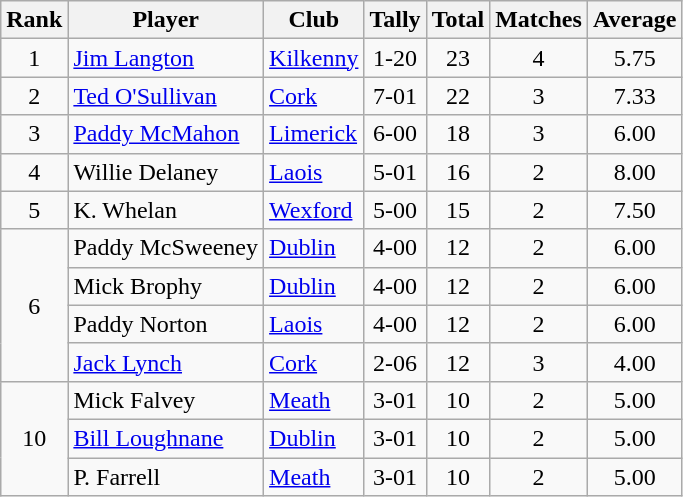<table class="wikitable">
<tr>
<th>Rank</th>
<th>Player</th>
<th>Club</th>
<th>Tally</th>
<th>Total</th>
<th>Matches</th>
<th>Average</th>
</tr>
<tr>
<td rowspan=1 align=center>1</td>
<td><a href='#'>Jim Langton</a></td>
<td><a href='#'>Kilkenny</a></td>
<td align=center>1-20</td>
<td align=center>23</td>
<td align=center>4</td>
<td align=center>5.75</td>
</tr>
<tr>
<td rowspan=1 align=center>2</td>
<td><a href='#'>Ted O'Sullivan</a></td>
<td><a href='#'>Cork</a></td>
<td align=center>7-01</td>
<td align=center>22</td>
<td align=center>3</td>
<td align=center>7.33</td>
</tr>
<tr>
<td rowspan=1 align=center>3</td>
<td><a href='#'>Paddy McMahon</a></td>
<td><a href='#'>Limerick</a></td>
<td align=center>6-00</td>
<td align=center>18</td>
<td align=center>3</td>
<td align=center>6.00</td>
</tr>
<tr>
<td rowspan=1 align=center>4</td>
<td>Willie Delaney</td>
<td><a href='#'>Laois</a></td>
<td align=center>5-01</td>
<td align=center>16</td>
<td align=center>2</td>
<td align=center>8.00</td>
</tr>
<tr>
<td rowspan=1 align=center>5</td>
<td>K. Whelan</td>
<td><a href='#'>Wexford</a></td>
<td align=center>5-00</td>
<td align=center>15</td>
<td align=center>2</td>
<td align=center>7.50</td>
</tr>
<tr>
<td rowspan=4 align=center>6</td>
<td>Paddy McSweeney</td>
<td><a href='#'>Dublin</a></td>
<td align=center>4-00</td>
<td align=center>12</td>
<td align=center>2</td>
<td align=center>6.00</td>
</tr>
<tr>
<td>Mick Brophy</td>
<td><a href='#'>Dublin</a></td>
<td align=center>4-00</td>
<td align=center>12</td>
<td align=center>2</td>
<td align=center>6.00</td>
</tr>
<tr>
<td>Paddy Norton</td>
<td><a href='#'>Laois</a></td>
<td align=center>4-00</td>
<td align=center>12</td>
<td align=center>2</td>
<td align=center>6.00</td>
</tr>
<tr>
<td><a href='#'>Jack Lynch</a></td>
<td><a href='#'>Cork</a></td>
<td align=center>2-06</td>
<td align=center>12</td>
<td align=center>3</td>
<td align=center>4.00</td>
</tr>
<tr>
<td rowspan=3 align=center>10</td>
<td>Mick Falvey</td>
<td><a href='#'>Meath</a></td>
<td align=center>3-01</td>
<td align=center>10</td>
<td align=center>2</td>
<td align=center>5.00</td>
</tr>
<tr>
<td><a href='#'>Bill Loughnane</a></td>
<td><a href='#'>Dublin</a></td>
<td align=center>3-01</td>
<td align=center>10</td>
<td align=center>2</td>
<td align=center>5.00</td>
</tr>
<tr>
<td>P. Farrell</td>
<td><a href='#'>Meath</a></td>
<td align=center>3-01</td>
<td align=center>10</td>
<td align=center>2</td>
<td align=center>5.00</td>
</tr>
</table>
